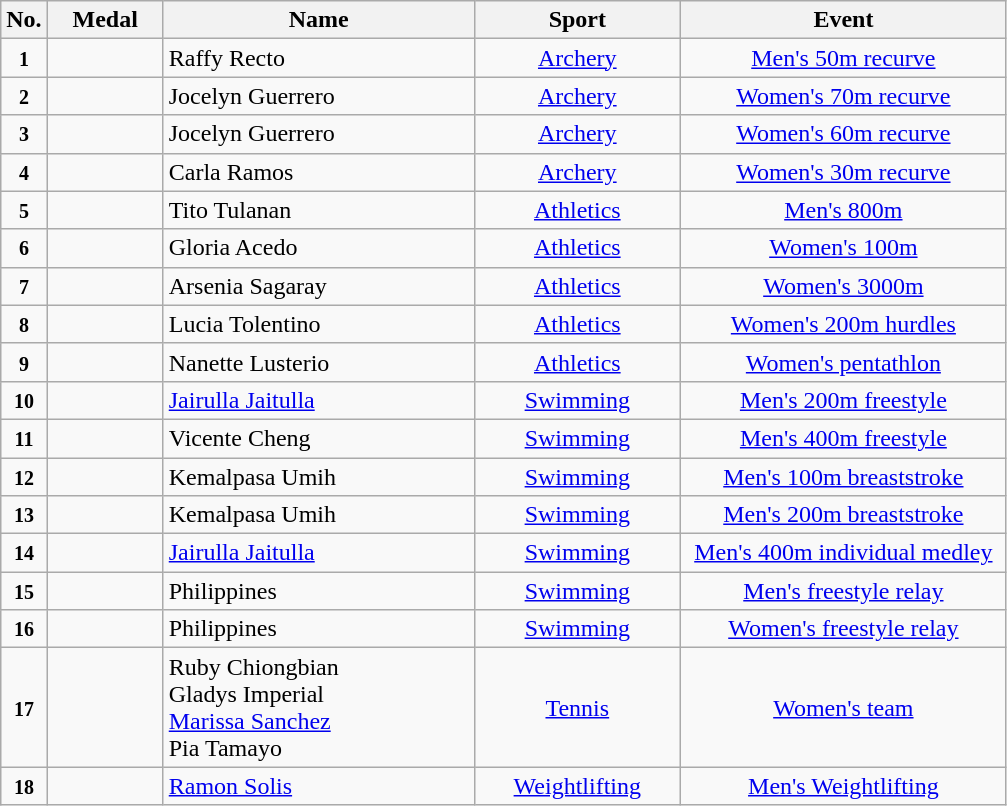<table class="wikitable" style="font-size:100%; text-align:center;">
<tr>
<th width="10">No.</th>
<th width="70">Medal</th>
<th width="200">Name</th>
<th width="130">Sport</th>
<th width="210">Event</th>
</tr>
<tr>
<td><small><strong>1</strong></small></td>
<td></td>
<td align=left>Raffy Recto</td>
<td> <a href='#'>Archery</a></td>
<td><a href='#'>Men's 50m recurve</a></td>
</tr>
<tr>
<td><small><strong>2</strong></small></td>
<td></td>
<td align=left>Jocelyn Guerrero</td>
<td> <a href='#'>Archery</a></td>
<td><a href='#'>Women's 70m recurve</a></td>
</tr>
<tr>
<td><small><strong>3</strong></small></td>
<td></td>
<td align=left>Jocelyn Guerrero</td>
<td> <a href='#'>Archery</a></td>
<td><a href='#'>Women's 60m recurve</a></td>
</tr>
<tr>
<td><small><strong>4</strong></small></td>
<td></td>
<td align=left>Carla Ramos</td>
<td> <a href='#'>Archery</a></td>
<td><a href='#'>Women's 30m recurve</a></td>
</tr>
<tr>
<td><small><strong>5</strong></small></td>
<td></td>
<td align=left>Tito Tulanan</td>
<td> <a href='#'>Athletics</a></td>
<td><a href='#'>Men's 800m</a></td>
</tr>
<tr>
<td><small><strong>6</strong></small></td>
<td></td>
<td align=left>Gloria Acedo</td>
<td> <a href='#'>Athletics</a></td>
<td><a href='#'>Women's 100m</a></td>
</tr>
<tr>
<td><small><strong>7</strong></small></td>
<td></td>
<td align=left>Arsenia Sagaray</td>
<td> <a href='#'>Athletics</a></td>
<td><a href='#'>Women's 3000m</a></td>
</tr>
<tr>
<td><small><strong>8</strong></small></td>
<td></td>
<td align=left>Lucia Tolentino</td>
<td> <a href='#'>Athletics</a></td>
<td><a href='#'>Women's 200m hurdles</a></td>
</tr>
<tr>
<td><small><strong>9</strong></small></td>
<td></td>
<td align=left>Nanette Lusterio</td>
<td> <a href='#'>Athletics</a></td>
<td><a href='#'>Women's pentathlon</a></td>
</tr>
<tr>
<td><small><strong>10</strong></small></td>
<td></td>
<td align=left><a href='#'>Jairulla Jaitulla</a></td>
<td> <a href='#'>Swimming</a></td>
<td><a href='#'>Men's 200m freestyle</a></td>
</tr>
<tr>
<td><small><strong>11</strong></small></td>
<td></td>
<td align=left>Vicente Cheng</td>
<td> <a href='#'>Swimming</a></td>
<td><a href='#'>Men's 400m freestyle</a></td>
</tr>
<tr>
<td><small><strong>12</strong></small></td>
<td></td>
<td align=left>Kemalpasa Umih</td>
<td> <a href='#'>Swimming</a></td>
<td><a href='#'>Men's 100m breaststroke</a></td>
</tr>
<tr>
<td><small><strong>13</strong></small></td>
<td></td>
<td align=left>Kemalpasa Umih</td>
<td> <a href='#'>Swimming</a></td>
<td><a href='#'>Men's 200m breaststroke</a></td>
</tr>
<tr>
<td><small><strong>14</strong></small></td>
<td></td>
<td align=left><a href='#'>Jairulla Jaitulla</a></td>
<td> <a href='#'>Swimming</a></td>
<td><a href='#'>Men's 400m individual medley</a></td>
</tr>
<tr>
<td><small><strong>15</strong></small></td>
<td></td>
<td align=left>Philippines</td>
<td> <a href='#'>Swimming</a></td>
<td><a href='#'>Men's  freestyle relay</a></td>
</tr>
<tr>
<td><small><strong>16</strong></small></td>
<td></td>
<td align=left>Philippines</td>
<td> <a href='#'>Swimming</a></td>
<td><a href='#'>Women's  freestyle relay</a></td>
</tr>
<tr>
<td><small><strong>17</strong></small></td>
<td></td>
<td align=left>Ruby Chiongbian<br>Gladys Imperial<br><a href='#'>Marissa Sanchez</a><br>Pia Tamayo</td>
<td> <a href='#'>Tennis</a></td>
<td><a href='#'>Women's team</a></td>
</tr>
<tr>
<td><small><strong>18</strong></small></td>
<td></td>
<td align=left><a href='#'>Ramon Solis</a></td>
<td> <a href='#'>Weightlifting</a></td>
<td><a href='#'>Men's Weightlifting</a></td>
</tr>
</table>
